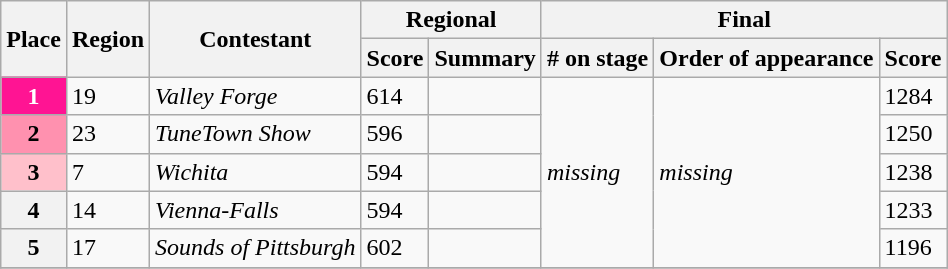<table class="wikitable sortable">
<tr>
<th scope="col" rowspan="2">Place</th>
<th scope="col" rowspan="2">Region</th>
<th scope="col" rowspan="2">Contestant</th>
<th scope="col" colspan="2">Regional</th>
<th colspan="3">Final</th>
</tr>
<tr>
<th scope="col">Score</th>
<th scope="col" class="unsortable">Summary</th>
<th># on stage</th>
<th scope="col">Order of appearance</th>
<th scope="col">Score</th>
</tr>
<tr>
<th scope="row" style="background: #FF1493; color:#fff;">1</th>
<td>19</td>
<td><em>Valley Forge</em></td>
<td>614</td>
<td></td>
<td rowspan="5"><em>missing</em></td>
<td rowspan="5"><em>missing</em></td>
<td>1284</td>
</tr>
<tr>
<th scope="row" style="background: #FF91AF;">2</th>
<td>23</td>
<td><em>TuneTown Show</em></td>
<td>596</td>
<td></td>
<td>1250</td>
</tr>
<tr>
<th scope="row" style="background: pink;">3</th>
<td>7</td>
<td><em>Wichita</em></td>
<td>594</td>
<td></td>
<td>1238</td>
</tr>
<tr>
<th>4</th>
<td>14</td>
<td><em>Vienna-Falls</em></td>
<td>594</td>
<td></td>
<td>1233</td>
</tr>
<tr>
<th>5</th>
<td>17</td>
<td><em>Sounds of Pittsburgh</em></td>
<td>602</td>
<td></td>
<td>1196</td>
</tr>
<tr>
</tr>
</table>
